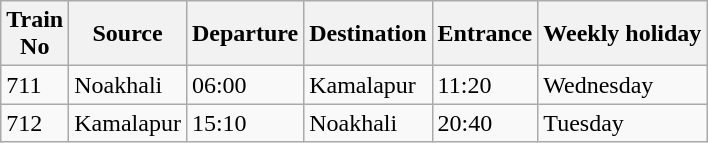<table class="wikitable">
<tr>
<th>Train<br>No</th>
<th>Source</th>
<th>Departure</th>
<th>Destination</th>
<th>Entrance</th>
<th>Weekly holiday</th>
</tr>
<tr>
<td>711</td>
<td>Noakhali</td>
<td>06:00</td>
<td>Kamalapur</td>
<td>11:20</td>
<td>Wednesday</td>
</tr>
<tr>
<td>712</td>
<td>Kamalapur</td>
<td>15:10</td>
<td>Noakhali</td>
<td>20:40</td>
<td>Tuesday</td>
</tr>
</table>
